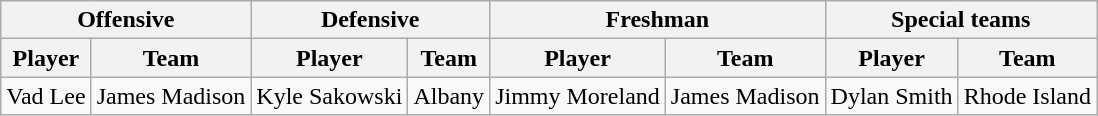<table class="wikitable" border="1">
<tr>
<th colspan="2">Offensive</th>
<th colspan="2">Defensive</th>
<th colspan="2">Freshman</th>
<th colspan="2">Special teams</th>
</tr>
<tr>
<th>Player</th>
<th>Team</th>
<th>Player</th>
<th>Team</th>
<th>Player</th>
<th>Team</th>
<th>Player</th>
<th>Team</th>
</tr>
<tr>
<td>Vad Lee</td>
<td>James Madison</td>
<td>Kyle Sakowski</td>
<td>Albany</td>
<td>Jimmy Moreland</td>
<td>James Madison</td>
<td>Dylan Smith</td>
<td>Rhode Island</td>
</tr>
</table>
